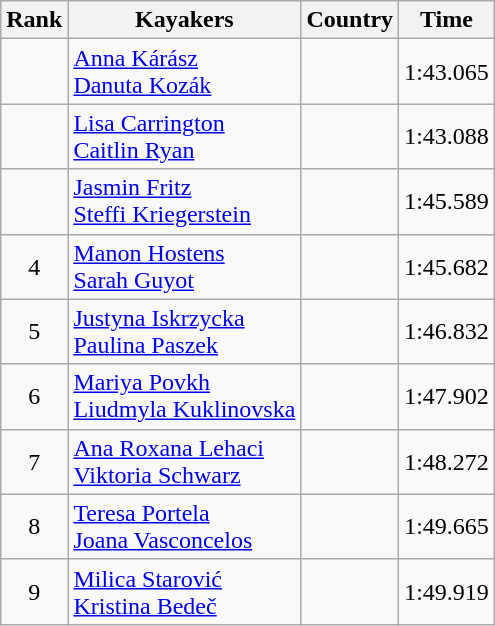<table class="wikitable" style="text-align:center">
<tr>
<th>Rank</th>
<th>Kayakers</th>
<th>Country</th>
<th>Time</th>
</tr>
<tr>
<td></td>
<td align="left"><a href='#'>Anna Kárász</a><br><a href='#'>Danuta Kozák</a></td>
<td align="left"></td>
<td>1:43.065</td>
</tr>
<tr>
<td></td>
<td align="left"><a href='#'>Lisa Carrington</a><br><a href='#'>Caitlin Ryan</a></td>
<td align="left"></td>
<td>1:43.088</td>
</tr>
<tr>
<td></td>
<td align="left"><a href='#'>Jasmin Fritz</a><br><a href='#'>Steffi Kriegerstein</a></td>
<td align="left"></td>
<td>1:45.589</td>
</tr>
<tr>
<td>4</td>
<td align="left"><a href='#'>Manon Hostens</a><br><a href='#'>Sarah Guyot</a></td>
<td align="left"></td>
<td>1:45.682</td>
</tr>
<tr>
<td>5</td>
<td align="left"><a href='#'>Justyna Iskrzycka</a><br><a href='#'>Paulina Paszek</a></td>
<td align="left"></td>
<td>1:46.832</td>
</tr>
<tr>
<td>6</td>
<td align="left"><a href='#'>Mariya Povkh</a><br><a href='#'>Liudmyla Kuklinovska</a></td>
<td align="left"></td>
<td>1:47.902</td>
</tr>
<tr>
<td>7</td>
<td align="left"><a href='#'>Ana Roxana Lehaci</a><br><a href='#'>Viktoria Schwarz</a></td>
<td align="left"></td>
<td>1:48.272</td>
</tr>
<tr>
<td>8</td>
<td align="left"><a href='#'>Teresa Portela</a><br><a href='#'>Joana Vasconcelos</a></td>
<td align="left"></td>
<td>1:49.665</td>
</tr>
<tr>
<td>9</td>
<td align="left"><a href='#'>Milica Starović</a><br><a href='#'>Kristina Bedeč</a></td>
<td align="left"></td>
<td>1:49.919</td>
</tr>
</table>
